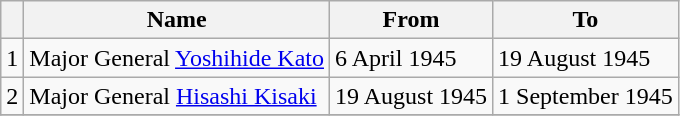<table class=wikitable>
<tr>
<th></th>
<th>Name</th>
<th>From</th>
<th>To</th>
</tr>
<tr>
<td>1</td>
<td>Major General <a href='#'>Yoshihide Kato</a></td>
<td>6 April 1945</td>
<td>19 August 1945</td>
</tr>
<tr>
<td>2</td>
<td>Major General <a href='#'>Hisashi Kisaki</a></td>
<td>19 August 1945</td>
<td>1 September 1945</td>
</tr>
<tr>
</tr>
</table>
